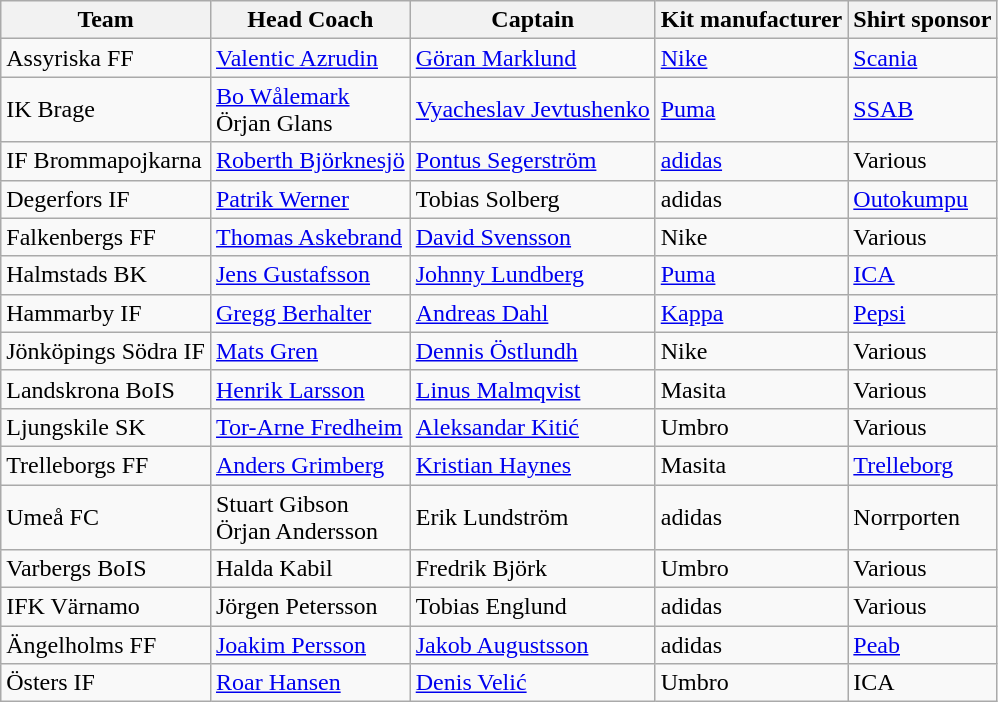<table class="wikitable sortable">
<tr>
<th>Team</th>
<th>Head Coach</th>
<th>Captain</th>
<th>Kit manufacturer</th>
<th>Shirt sponsor</th>
</tr>
<tr>
<td>Assyriska FF</td>
<td> <a href='#'>Valentic Azrudin</a></td>
<td> <a href='#'>Göran Marklund</a></td>
<td><a href='#'>Nike</a></td>
<td><a href='#'>Scania</a></td>
</tr>
<tr>
<td>IK Brage</td>
<td> <a href='#'>Bo Wålemark</a><br> Örjan Glans</td>
<td> <a href='#'>Vyacheslav Jevtushenko</a></td>
<td><a href='#'>Puma</a></td>
<td><a href='#'>SSAB</a></td>
</tr>
<tr>
<td>IF Brommapojkarna</td>
<td> <a href='#'>Roberth Björknesjö</a></td>
<td> <a href='#'>Pontus Segerström</a></td>
<td><a href='#'>adidas</a></td>
<td>Various</td>
</tr>
<tr>
<td>Degerfors IF</td>
<td> <a href='#'>Patrik Werner</a></td>
<td> Tobias Solberg</td>
<td>adidas</td>
<td><a href='#'>Outokumpu</a></td>
</tr>
<tr>
<td>Falkenbergs FF</td>
<td> <a href='#'>Thomas Askebrand</a></td>
<td> <a href='#'>David Svensson</a></td>
<td>Nike</td>
<td>Various</td>
</tr>
<tr>
<td>Halmstads BK</td>
<td> <a href='#'>Jens Gustafsson</a></td>
<td> <a href='#'>Johnny Lundberg</a></td>
<td><a href='#'>Puma</a></td>
<td><a href='#'>ICA</a></td>
</tr>
<tr>
<td>Hammarby IF</td>
<td> <a href='#'>Gregg Berhalter</a></td>
<td> <a href='#'>Andreas Dahl</a></td>
<td><a href='#'>Kappa</a></td>
<td><a href='#'>Pepsi</a></td>
</tr>
<tr>
<td>Jönköpings Södra IF</td>
<td> <a href='#'>Mats Gren</a></td>
<td> <a href='#'>Dennis Östlundh</a></td>
<td>Nike</td>
<td>Various</td>
</tr>
<tr>
<td>Landskrona BoIS</td>
<td> <a href='#'>Henrik Larsson</a></td>
<td> <a href='#'>Linus Malmqvist</a></td>
<td>Masita</td>
<td>Various</td>
</tr>
<tr>
<td>Ljungskile SK</td>
<td> <a href='#'>Tor-Arne Fredheim</a></td>
<td> <a href='#'>Aleksandar Kitić</a></td>
<td>Umbro</td>
<td>Various</td>
</tr>
<tr>
<td>Trelleborgs FF</td>
<td> <a href='#'>Anders Grimberg</a></td>
<td> <a href='#'>Kristian Haynes</a></td>
<td>Masita</td>
<td><a href='#'>Trelleborg</a></td>
</tr>
<tr>
<td>Umeå FC</td>
<td> Stuart Gibson<br> Örjan Andersson</td>
<td> Erik Lundström</td>
<td>adidas</td>
<td>Norrporten</td>
</tr>
<tr>
<td>Varbergs BoIS</td>
<td> Halda Kabil</td>
<td> Fredrik Björk</td>
<td>Umbro</td>
<td>Various</td>
</tr>
<tr>
<td>IFK Värnamo</td>
<td> Jörgen Petersson</td>
<td> Tobias Englund</td>
<td>adidas</td>
<td>Various</td>
</tr>
<tr>
<td>Ängelholms FF</td>
<td> <a href='#'>Joakim Persson</a></td>
<td> <a href='#'>Jakob Augustsson</a></td>
<td>adidas</td>
<td><a href='#'>Peab</a></td>
</tr>
<tr>
<td>Östers IF</td>
<td> <a href='#'>Roar Hansen</a></td>
<td> <a href='#'>Denis Velić</a></td>
<td>Umbro</td>
<td>ICA</td>
</tr>
</table>
